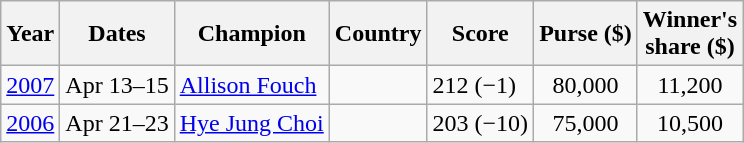<table class="wikitable">
<tr>
<th>Year</th>
<th>Dates</th>
<th>Champion</th>
<th>Country</th>
<th>Score</th>
<th>Purse ($)</th>
<th>Winner's<br>share ($)</th>
</tr>
<tr>
<td><a href='#'>2007</a></td>
<td>Apr 13–15</td>
<td><a href='#'>Allison Fouch</a></td>
<td></td>
<td>212 (−1)</td>
<td align=center>80,000</td>
<td align=center>11,200</td>
</tr>
<tr>
<td><a href='#'>2006</a></td>
<td>Apr 21–23</td>
<td><a href='#'>Hye Jung Choi</a></td>
<td></td>
<td>203 (−10)</td>
<td align=center>75,000</td>
<td align=center>10,500</td>
</tr>
</table>
